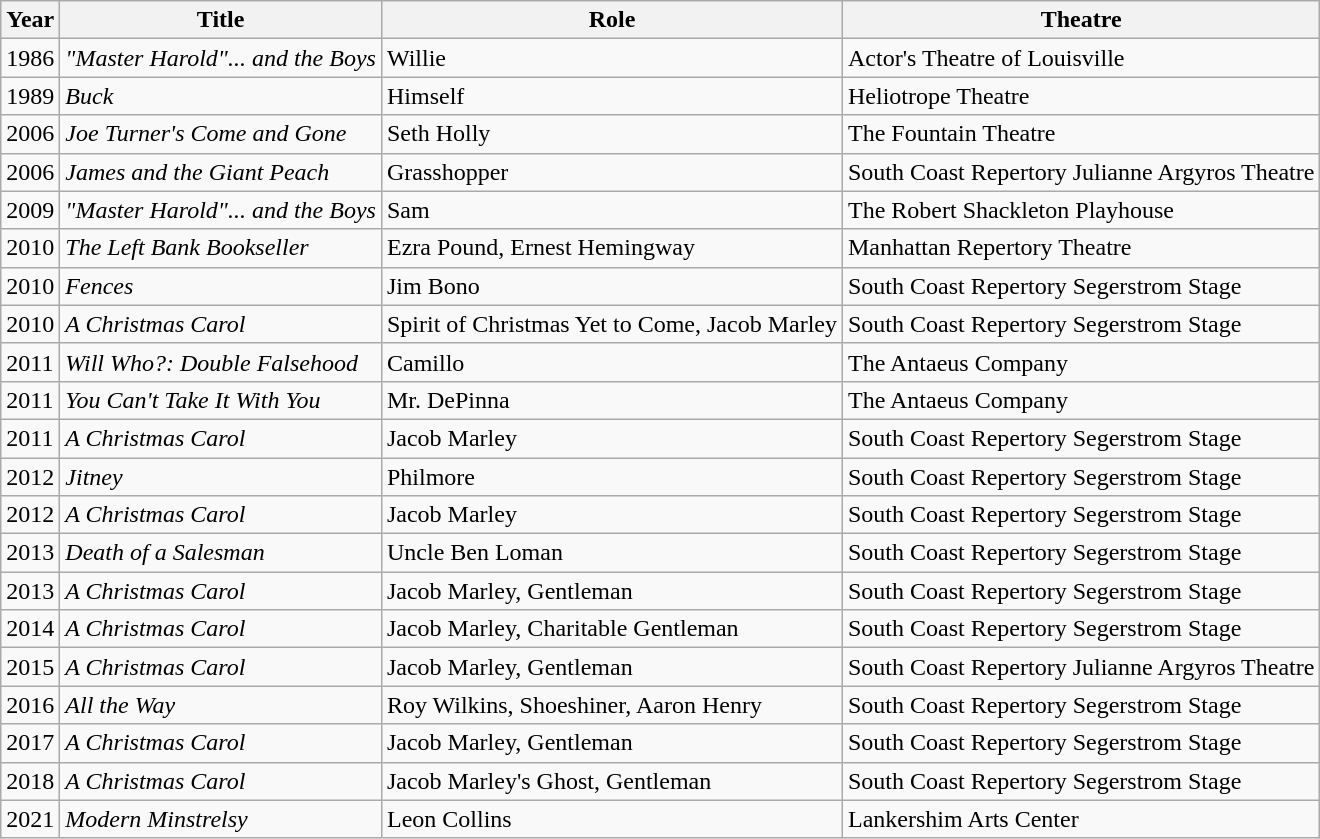<table class="wikitable">
<tr>
<th>Year</th>
<th>Title</th>
<th>Role</th>
<th>Theatre</th>
</tr>
<tr>
<td>1986</td>
<td><em>"Master Harold"... and the Boys</em></td>
<td>Willie</td>
<td>Actor's Theatre of Louisville</td>
</tr>
<tr>
<td>1989</td>
<td><em>Buck</em></td>
<td>Himself</td>
<td>Heliotrope Theatre</td>
</tr>
<tr>
<td>2006</td>
<td><em>Joe Turner's Come and Gone</em></td>
<td>Seth Holly</td>
<td>The Fountain Theatre</td>
</tr>
<tr>
<td>2006</td>
<td><em>James and the Giant Peach</em></td>
<td>Grasshopper</td>
<td>South Coast Repertory Julianne Argyros Theatre</td>
</tr>
<tr>
<td>2009</td>
<td><em>"Master Harold"... and the Boys</em></td>
<td>Sam</td>
<td>The Robert Shackleton Playhouse</td>
</tr>
<tr>
<td>2010</td>
<td><em>The Left Bank Bookseller</em></td>
<td>Ezra Pound, Ernest Hemingway</td>
<td>Manhattan Repertory Theatre</td>
</tr>
<tr>
<td>2010</td>
<td><em>Fences</em></td>
<td>Jim Bono</td>
<td>South Coast Repertory Segerstrom Stage</td>
</tr>
<tr>
<td>2010</td>
<td><em>A Christmas Carol</em></td>
<td>Spirit of Christmas Yet to Come, Jacob Marley</td>
<td>South Coast Repertory Segerstrom Stage</td>
</tr>
<tr>
<td>2011</td>
<td><em>Will Who?: Double Falsehood</em></td>
<td>Camillo</td>
<td>The Antaeus Company</td>
</tr>
<tr>
<td>2011</td>
<td><em>You Can't Take It With You</em></td>
<td>Mr. DePinna</td>
<td>The Antaeus Company</td>
</tr>
<tr>
<td>2011</td>
<td><em>A Christmas Carol</em></td>
<td>Jacob Marley</td>
<td>South Coast Repertory Segerstrom Stage</td>
</tr>
<tr>
<td>2012</td>
<td><em>Jitney</em></td>
<td>Philmore</td>
<td>South Coast Repertory Segerstrom Stage</td>
</tr>
<tr>
<td>2012</td>
<td><em>A Christmas Carol</em></td>
<td>Jacob Marley</td>
<td>South Coast Repertory Segerstrom Stage</td>
</tr>
<tr>
<td>2013</td>
<td><em>Death of a Salesman</em></td>
<td>Uncle Ben Loman</td>
<td>South Coast Repertory Segerstrom Stage</td>
</tr>
<tr>
<td>2013</td>
<td><em>A Christmas Carol</em></td>
<td>Jacob Marley, Gentleman</td>
<td>South Coast Repertory Segerstrom Stage</td>
</tr>
<tr>
<td>2014</td>
<td><em>A Christmas Carol</em></td>
<td>Jacob Marley, Charitable Gentleman</td>
<td>South Coast Repertory Segerstrom Stage</td>
</tr>
<tr>
<td>2015</td>
<td><em>A Christmas Carol</em></td>
<td>Jacob Marley, Gentleman</td>
<td>South Coast Repertory Julianne Argyros Theatre</td>
</tr>
<tr>
<td>2016</td>
<td><em>All the Way</em></td>
<td>Roy Wilkins, Shoeshiner, Aaron Henry</td>
<td>South Coast Repertory Segerstrom Stage</td>
</tr>
<tr>
<td>2017</td>
<td><em>A Christmas Carol</em></td>
<td>Jacob Marley, Gentleman</td>
<td>South Coast Repertory Segerstrom Stage</td>
</tr>
<tr>
<td>2018</td>
<td><em>A Christmas Carol</em></td>
<td>Jacob Marley's Ghost, Gentleman</td>
<td>South Coast Repertory Segerstrom Stage</td>
</tr>
<tr>
<td>2021</td>
<td><em>Modern Minstrelsy</em></td>
<td>Leon Collins</td>
<td>Lankershim Arts Center</td>
</tr>
</table>
